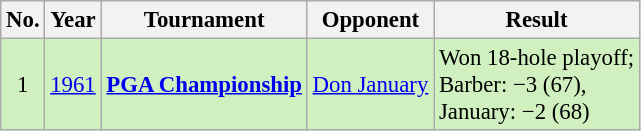<table class="wikitable" style="font-size:95%;">
<tr>
<th>No.</th>
<th>Year</th>
<th>Tournament</th>
<th>Opponent</th>
<th>Result</th>
</tr>
<tr style="background:#D0F0C0;">
<td align=center>1</td>
<td><a href='#'>1961</a></td>
<td><strong><a href='#'>PGA Championship</a></strong></td>
<td> <a href='#'>Don January</a></td>
<td>Won 18-hole playoff;<br>Barber: −3 (67),<br>January: −2 (68)</td>
</tr>
</table>
